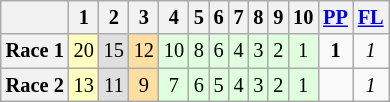<table class="wikitable" style="font-size: 85%;">
<tr>
<th></th>
<th>1</th>
<th>2</th>
<th>3</th>
<th>4</th>
<th>5</th>
<th>6</th>
<th>7</th>
<th>8</th>
<th>9</th>
<th>10</th>
<th><a href='#'>PP</a></th>
<th><a href='#'>FL</a></th>
</tr>
<tr align="center">
<th>Race 1</th>
<td style="background:#FFFFBF;">20</td>
<td style="background:#DFDFDF;">15</td>
<td style="background:#FFDF9F;">12</td>
<td style="background:#DFFFDF;">10</td>
<td style="background:#DFFFDF;">8</td>
<td style="background:#DFFFDF;">6</td>
<td style="background:#DFFFDF;">4</td>
<td style="background:#DFFFDF;">3</td>
<td style="background:#DFFFDF;">2</td>
<td style="background:#DFFFDF;">1</td>
<td><strong>1</strong></td>
<td><em>1</em></td>
</tr>
<tr align="center">
<th>Race 2</th>
<td style="background:#FFFFBF;">13</td>
<td style="background:#DFDFDF;">11</td>
<td style="background:#FFDF9F;">9</td>
<td style="background:#DFFFDF;">7</td>
<td style="background:#DFFFDF;">6</td>
<td style="background:#DFFFDF;">5</td>
<td style="background:#DFFFDF;">4</td>
<td style="background:#DFFFDF;">3</td>
<td style="background:#DFFFDF;">2</td>
<td style="background:#DFFFDF;">1</td>
<td></td>
<td><em>1</em></td>
</tr>
</table>
